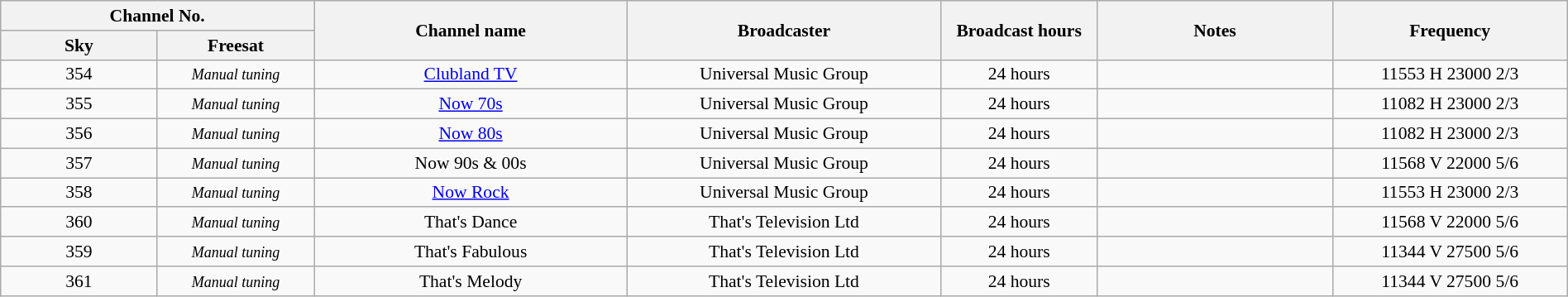<table class="wikitable sortable"  style="font-size:90%; text-align:center; width:100%;">
<tr>
<th colspan=2>Channel No.</th>
<th width="20%" rowspan=2>Channel name</th>
<th width="20%" rowspan=2>Broadcaster</th>
<th width="10%" rowspan=2>Broadcast hours</th>
<th width="15%" rowspan=2>Notes</th>
<th width="15%" rowspan=2>Frequency</th>
</tr>
<tr>
<th width="10%">Sky</th>
<th width="10%">Freesat</th>
</tr>
<tr>
<td>354</td>
<td><small><em>Manual tuning</em></small></td>
<td><a href='#'>Clubland TV</a></td>
<td>Universal Music Group</td>
<td>24 hours</td>
<td></td>
<td>11553 H 23000 2/3</td>
</tr>
<tr>
<td>355</td>
<td><small><em>Manual tuning</em></small></td>
<td><a href='#'>Now 70s</a></td>
<td>Universal Music Group</td>
<td>24 hours</td>
<td></td>
<td>11082 H 23000 2/3</td>
</tr>
<tr>
<td>356</td>
<td><small><em>Manual tuning</em></small></td>
<td><a href='#'>Now 80s</a></td>
<td>Universal Music Group</td>
<td>24 hours</td>
<td></td>
<td>11082 H 23000 2/3</td>
</tr>
<tr>
<td>357</td>
<td><small><em>Manual tuning</em></small></td>
<td>Now 90s & 00s</td>
<td>Universal Music Group</td>
<td>24 hours</td>
<td></td>
<td>11568 V 22000 5/6</td>
</tr>
<tr>
<td>358</td>
<td><small><em>Manual tuning</em></small></td>
<td><a href='#'>Now Rock</a></td>
<td>Universal Music Group</td>
<td>24 hours</td>
<td></td>
<td>11553 H 23000 2/3</td>
</tr>
<tr>
<td>360</td>
<td><small><em>Manual tuning</em></small></td>
<td>That's Dance</td>
<td>That's Television Ltd</td>
<td>24 hours</td>
<td></td>
<td>11568 V 22000 5/6</td>
</tr>
<tr>
<td>359</td>
<td><small><em>Manual tuning</em></small></td>
<td>That's Fabulous</td>
<td>That's Television Ltd</td>
<td>24 hours</td>
<td></td>
<td>11344 V 27500 5/6</td>
</tr>
<tr>
<td>361</td>
<td><small><em>Manual tuning</em></small></td>
<td>That's Melody</td>
<td>That's Television Ltd</td>
<td>24 hours</td>
<td></td>
<td>11344 V 27500 5/6</td>
</tr>
</table>
